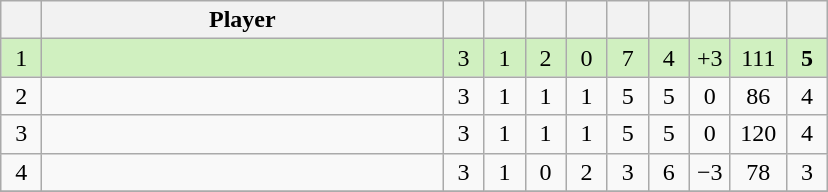<table class="wikitable" style="text-align:center;">
<tr>
<th width=20></th>
<th width=260>Player</th>
<th width=20></th>
<th width=20></th>
<th width=20></th>
<th width=20></th>
<th width=20></th>
<th width=20></th>
<th width=20></th>
<th width=30></th>
<th width=20></th>
</tr>
<tr style="background:#D0F0C0;">
<td>1</td>
<td align=left> <small></small></td>
<td>3</td>
<td>1</td>
<td>2</td>
<td>0</td>
<td>7</td>
<td>4</td>
<td>+3</td>
<td>111</td>
<td><strong>5</strong></td>
</tr>
<tr>
<td>2</td>
<td align=left> <small></small></td>
<td>3</td>
<td>1</td>
<td>1</td>
<td>1</td>
<td>5</td>
<td>5</td>
<td>0</td>
<td>86</td>
<td>4</td>
</tr>
<tr>
<td>3</td>
<td align=left> <small></small></td>
<td>3</td>
<td>1</td>
<td>1</td>
<td>1</td>
<td>5</td>
<td>5</td>
<td>0</td>
<td>120</td>
<td>4</td>
</tr>
<tr>
<td>4</td>
<td align=left> <small></small></td>
<td>3</td>
<td>1</td>
<td>0</td>
<td>2</td>
<td>3</td>
<td>6</td>
<td>−3</td>
<td>78</td>
<td>3</td>
</tr>
<tr>
</tr>
</table>
